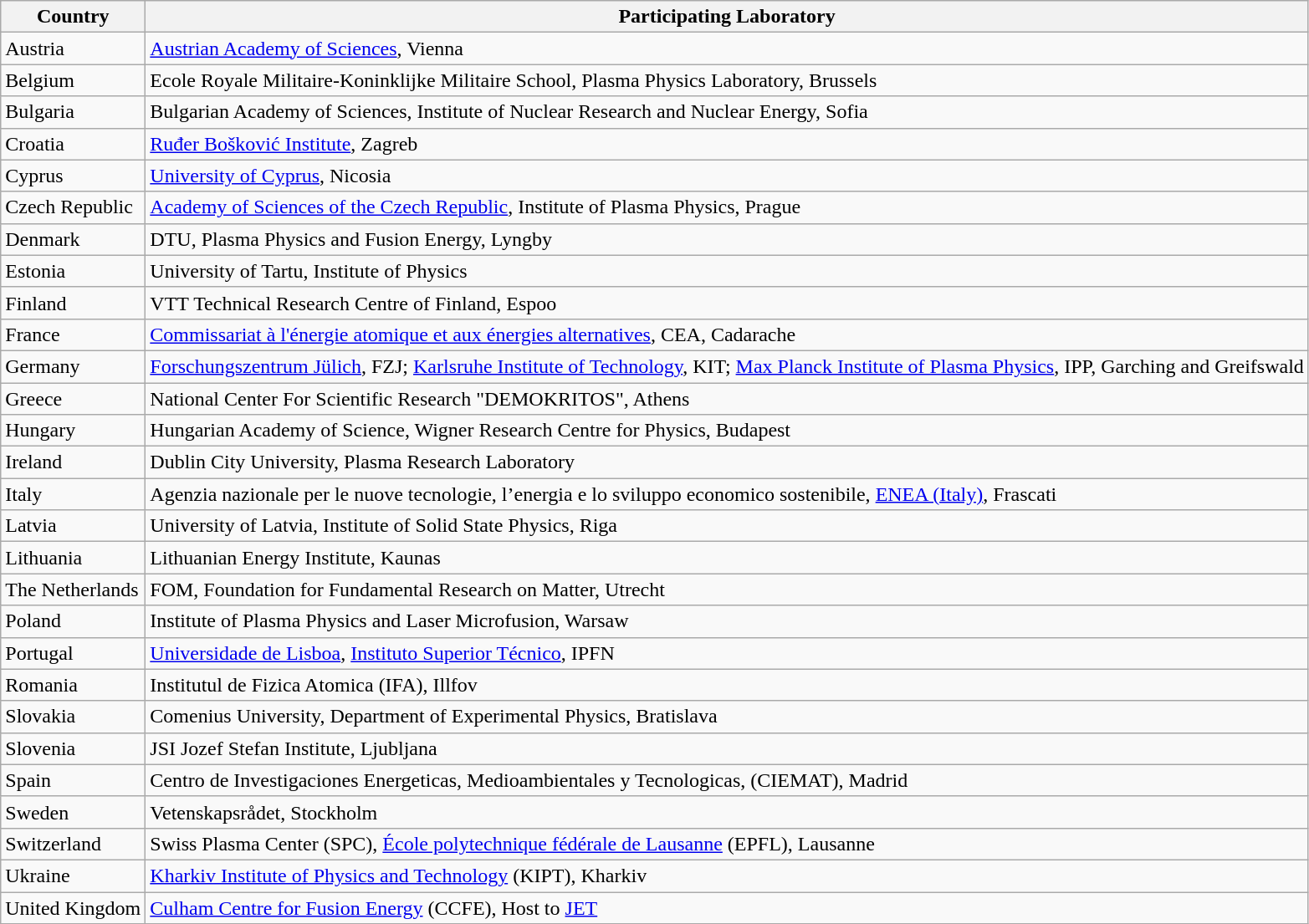<table class="wikitable">
<tr>
<th>Country</th>
<th>Participating Laboratory</th>
</tr>
<tr>
<td>Austria</td>
<td><a href='#'>Austrian Academy of Sciences</a>, Vienna</td>
</tr>
<tr>
<td>Belgium</td>
<td>Ecole Royale Militaire-Koninklijke Militaire School, Plasma Physics Laboratory, Brussels</td>
</tr>
<tr>
<td>Bulgaria</td>
<td>Bulgarian Academy of Sciences, Institute of Nuclear Research and Nuclear Energy, Sofia</td>
</tr>
<tr>
<td>Croatia</td>
<td><a href='#'>Ruđer Bošković Institute</a>, Zagreb</td>
</tr>
<tr>
<td>Cyprus</td>
<td><a href='#'>University of Cyprus</a>, Nicosia</td>
</tr>
<tr>
<td>Czech Republic</td>
<td><a href='#'>Academy of Sciences of the Czech Republic</a>, Institute of Plasma Physics, Prague</td>
</tr>
<tr>
<td>Denmark</td>
<td>DTU, Plasma Physics and Fusion Energy, Lyngby</td>
</tr>
<tr>
<td>Estonia</td>
<td>University of Tartu, Institute of Physics</td>
</tr>
<tr>
<td>Finland</td>
<td>VTT Technical Research Centre of Finland, Espoo</td>
</tr>
<tr>
<td>France</td>
<td><a href='#'>Commissariat à l'énergie atomique et aux énergies alternatives</a>, CEA, Cadarache</td>
</tr>
<tr>
<td>Germany</td>
<td><a href='#'>Forschungszentrum Jülich</a>, FZJ; <a href='#'>Karlsruhe Institute of Technology</a>, KIT; <a href='#'>Max Planck Institute of Plasma Physics</a>, IPP, Garching and Greifswald</td>
</tr>
<tr>
<td>Greece</td>
<td>National Center For Scientific Research "DEMOKRITOS", Athens</td>
</tr>
<tr>
<td>Hungary</td>
<td>Hungarian Academy of Science, Wigner Research Centre for Physics, Budapest</td>
</tr>
<tr>
<td>Ireland</td>
<td>Dublin City University, Plasma Research Laboratory</td>
</tr>
<tr>
<td>Italy</td>
<td>Agenzia nazionale per le nuove tecnologie, l’energia e lo sviluppo economico sostenibile, <a href='#'>ENEA (Italy)</a>, Frascati</td>
</tr>
<tr>
<td>Latvia</td>
<td>University of Latvia, Institute of Solid State Physics, Riga</td>
</tr>
<tr>
<td>Lithuania</td>
<td>Lithuanian Energy Institute, Kaunas</td>
</tr>
<tr>
<td>The Netherlands</td>
<td>FOM, Foundation for Fundamental Research on Matter, Utrecht</td>
</tr>
<tr>
<td>Poland</td>
<td>Institute of Plasma Physics and Laser Microfusion, Warsaw</td>
</tr>
<tr>
<td>Portugal</td>
<td><a href='#'>Universidade de Lisboa</a>, <a href='#'>Instituto Superior Técnico</a>, IPFN</td>
</tr>
<tr>
<td>Romania</td>
<td>Institutul de Fizica Atomica (IFA), Illfov</td>
</tr>
<tr>
<td>Slovakia</td>
<td>Comenius University, Department of Experimental Physics, Bratislava</td>
</tr>
<tr>
<td>Slovenia</td>
<td>JSI Jozef Stefan Institute, Ljubljana</td>
</tr>
<tr>
<td>Spain</td>
<td>Centro de Investigaciones Energeticas, Medioambientales y Tecnologicas, (CIEMAT), Madrid</td>
</tr>
<tr>
<td>Sweden</td>
<td>Vetenskapsrådet, Stockholm</td>
</tr>
<tr>
<td>Switzerland</td>
<td>Swiss Plasma Center (SPC), <a href='#'>École polytechnique fédérale de Lausanne</a> (EPFL), Lausanne</td>
</tr>
<tr>
<td>Ukraine</td>
<td><a href='#'>Kharkiv Institute of Physics and Technology</a> (KIPT), Kharkiv</td>
</tr>
<tr>
<td>United Kingdom</td>
<td><a href='#'>Culham Centre for Fusion Energy</a> (CCFE), Host to <a href='#'>JET</a></td>
</tr>
</table>
